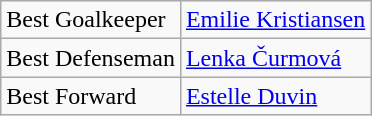<table class="wikitable">
<tr>
<td>Best Goalkeeper</td>
<td> <a href='#'>Emilie Kristiansen</a></td>
</tr>
<tr>
<td>Best Defenseman</td>
<td> <a href='#'>Lenka Čurmová</a></td>
</tr>
<tr>
<td>Best Forward</td>
<td> <a href='#'>Estelle Duvin</a></td>
</tr>
</table>
